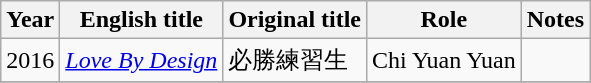<table class="wikitable sortable">
<tr>
<th>Year</th>
<th>English title</th>
<th>Original title</th>
<th>Role</th>
<th class="unsortable">Notes</th>
</tr>
<tr>
<td>2016</td>
<td><em><a href='#'>Love By Design</a></em></td>
<td>必勝練習生</td>
<td>Chi Yuan Yuan</td>
<td></td>
</tr>
<tr>
</tr>
</table>
